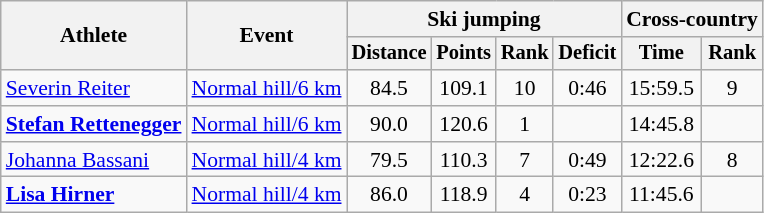<table class="wikitable" style="font-size:90%">
<tr>
<th rowspan="2">Athlete</th>
<th rowspan="2">Event</th>
<th colspan="4">Ski jumping</th>
<th colspan="2">Cross-country</th>
</tr>
<tr style="font-size:95%">
<th>Distance</th>
<th>Points</th>
<th>Rank</th>
<th>Deficit</th>
<th>Time</th>
<th>Rank</th>
</tr>
<tr align=center>
<td align=left><a href='#'>Severin Reiter</a></td>
<td align=left><a href='#'>Normal hill/6 km</a></td>
<td>84.5</td>
<td>109.1</td>
<td>10</td>
<td>0:46</td>
<td>15:59.5</td>
<td>9</td>
</tr>
<tr align=center>
<td align=left><strong><a href='#'>Stefan Rettenegger</a></strong></td>
<td align=left><a href='#'>Normal hill/6 km</a></td>
<td>90.0</td>
<td>120.6</td>
<td>1</td>
<td></td>
<td>14:45.8</td>
<td><strong></strong></td>
</tr>
<tr align=center>
<td align=left><a href='#'>Johanna Bassani</a></td>
<td align=left><a href='#'>Normal hill/4 km</a></td>
<td>79.5</td>
<td>110.3</td>
<td>7</td>
<td>0:49</td>
<td>12:22.6</td>
<td>8</td>
</tr>
<tr align=center>
<td align=left><strong><a href='#'>Lisa Hirner</a></strong></td>
<td align=left><a href='#'>Normal hill/4 km</a></td>
<td>86.0</td>
<td>118.9</td>
<td>4</td>
<td>0:23</td>
<td>11:45.6</td>
<td><strong></strong></td>
</tr>
</table>
